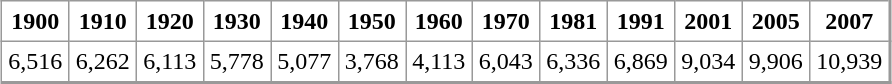<table align="center" rules="all" cellspacing="0" cellpadding="4" style="border: 1px solid #999; border-right: 2px solid #999; border-bottom:2px solid #999">
<tr>
<th>1900</th>
<th>1910</th>
<th>1920</th>
<th>1930</th>
<th>1940</th>
<th>1950</th>
<th>1960</th>
<th>1970</th>
<th>1981</th>
<th>1991</th>
<th>2001</th>
<th>2005</th>
<th>2007</th>
</tr>
<tr>
<td align=center>6,516</td>
<td align=center>6,262</td>
<td align=center>6,113</td>
<td align=center>5,778</td>
<td align=center>5,077</td>
<td align=center>3,768</td>
<td align=center>4,113</td>
<td align=center>6,043</td>
<td align=center>6,336</td>
<td align=center>6,869</td>
<td align=center>9,034</td>
<td align=center>9,906</td>
<td align=center>10,939</td>
</tr>
</table>
